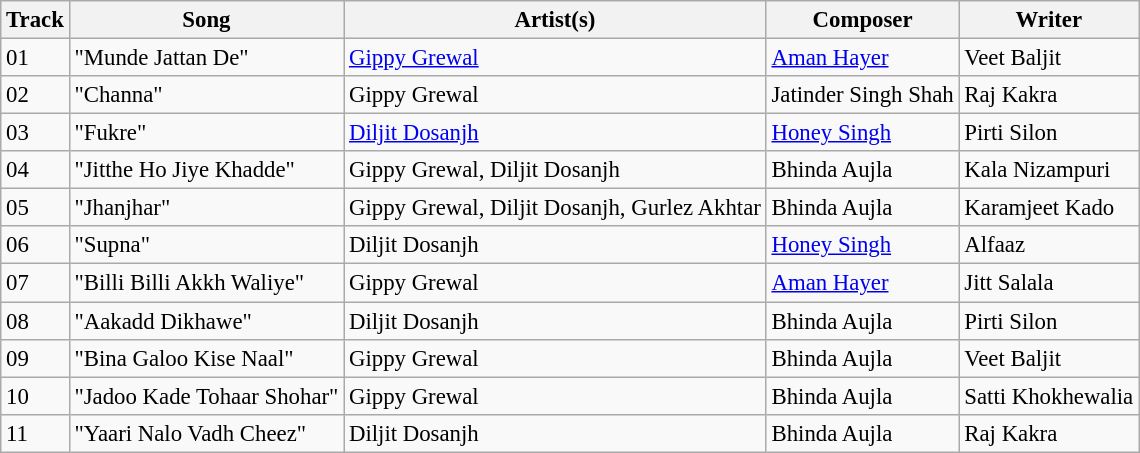<table class="wikitable sortable tracklist" style="font-size:95%;">
<tr>
<th>Track</th>
<th>Song</th>
<th>Artist(s)</th>
<th>Composer</th>
<th>Writer</th>
</tr>
<tr>
<td>01</td>
<td>"Munde Jattan De"</td>
<td><a href='#'>Gippy Grewal</a></td>
<td><a href='#'>Aman Hayer</a></td>
<td>Veet Baljit</td>
</tr>
<tr>
<td>02</td>
<td>"Channa"</td>
<td>Gippy Grewal</td>
<td>Jatinder Singh Shah</td>
<td>Raj Kakra</td>
</tr>
<tr>
<td>03</td>
<td>"Fukre"</td>
<td><a href='#'>Diljit Dosanjh</a></td>
<td><a href='#'>Honey Singh</a></td>
<td>Pirti Silon</td>
</tr>
<tr>
<td>04</td>
<td>"Jitthe Ho Jiye Khadde"</td>
<td>Gippy Grewal, Diljit Dosanjh</td>
<td>Bhinda Aujla</td>
<td>Kala Nizampuri</td>
</tr>
<tr>
<td>05</td>
<td>"Jhanjhar"</td>
<td>Gippy Grewal, Diljit Dosanjh,  Gurlez Akhtar</td>
<td>Bhinda Aujla</td>
<td>Karamjeet Kado</td>
</tr>
<tr>
<td>06</td>
<td>"Supna"</td>
<td>Diljit Dosanjh</td>
<td><a href='#'>Honey Singh</a></td>
<td>Alfaaz</td>
</tr>
<tr>
<td>07</td>
<td>"Billi Billi Akkh Waliye"</td>
<td>Gippy Grewal</td>
<td><a href='#'>Aman Hayer</a></td>
<td>Jitt Salala</td>
</tr>
<tr>
<td>08</td>
<td>"Aakadd Dikhawe"</td>
<td>Diljit Dosanjh</td>
<td>Bhinda Aujla</td>
<td>Pirti Silon</td>
</tr>
<tr>
<td>09</td>
<td>"Bina Galoo Kise Naal"</td>
<td>Gippy Grewal</td>
<td>Bhinda Aujla</td>
<td>Veet Baljit</td>
</tr>
<tr>
<td>10</td>
<td>"Jadoo Kade Tohaar Shohar"</td>
<td>Gippy Grewal</td>
<td>Bhinda Aujla</td>
<td>Satti Khokhewalia</td>
</tr>
<tr>
<td>11</td>
<td>"Yaari Nalo Vadh Cheez"</td>
<td>Diljit Dosanjh</td>
<td>Bhinda Aujla</td>
<td>Raj Kakra</td>
</tr>
</table>
